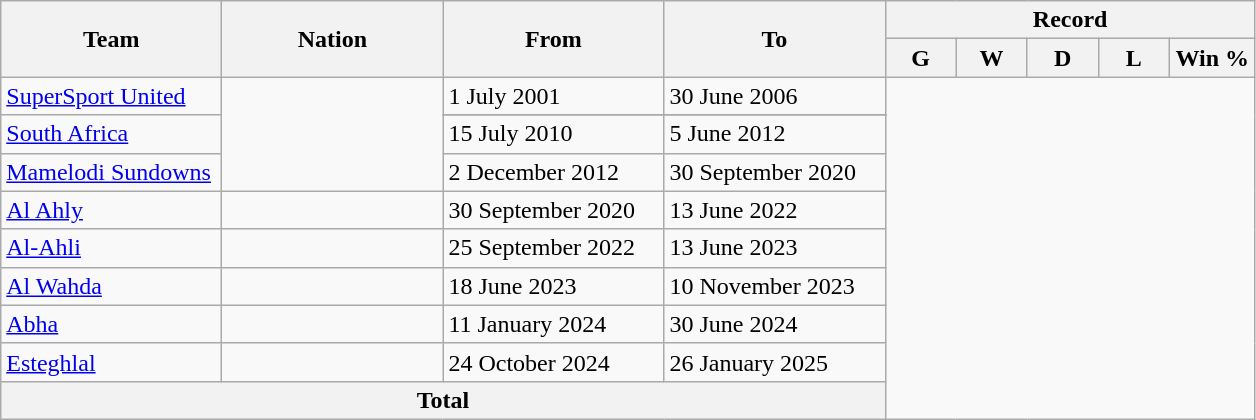<table class="wikitable" style="text-align: center">
<tr>
<th rowspan=2 width=140>Team</th>
<th rowspan=2 width=140>Nation</th>
<th rowspan=2 width=140>From</th>
<th rowspan=2 width=140>To</th>
<th colspan=8>Record</th>
</tr>
<tr>
<th width=40>G</th>
<th width=40>W</th>
<th width=40>D</th>
<th width=40>L</th>
<th width=50>Win %</th>
</tr>
<tr>
<td align="left"><a href='#'>SuperSport United</a></td>
<td rowspan=4></td>
<td align=left>1 July 2001</td>
<td align=left>30 June 2006<br></td>
</tr>
<tr>
<td align="left" rowspan=2><a href='#'>South Africa</a></td>
</tr>
<tr>
<td align=left>15 July 2010</td>
<td align=left>5 June 2012<br></td>
</tr>
<tr>
<td align="left"><a href='#'>Mamelodi Sundowns</a></td>
<td align=left>2 December 2012</td>
<td align=left>30 September 2020<br></td>
</tr>
<tr>
<td align="left"><a href='#'>Al Ahly</a></td>
<td></td>
<td align=left>30 September 2020</td>
<td align=left>13 June 2022<br></td>
</tr>
<tr>
<td align="left"><a href='#'>Al-Ahli</a></td>
<td></td>
<td align=left>25 September 2022</td>
<td align=left>13 June 2023<br></td>
</tr>
<tr>
<td align="left"><a href='#'>Al Wahda</a></td>
<td></td>
<td align=left>18 June 2023</td>
<td align=left>10 November 2023<br></td>
</tr>
<tr>
<td align="left"><a href='#'>Abha</a></td>
<td></td>
<td align=left>11 January 2024</td>
<td align=left>30 June 2024<br></td>
</tr>
<tr>
<td align="left"><a href='#'>Esteghlal</a></td>
<td></td>
<td align=left>24 October 2024</td>
<td align=left>26 January 2025<br></td>
</tr>
<tr align=center>
<th colspan=4>Total<br></th>
</tr>
</table>
